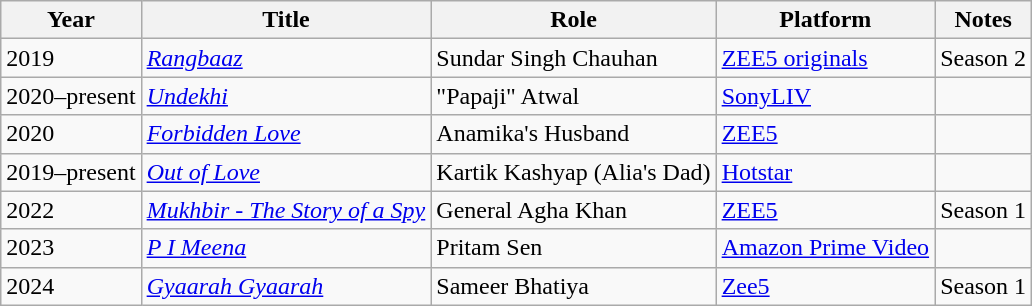<table class="wikitable sortable">
<tr>
<th>Year</th>
<th>Title</th>
<th>Role</th>
<th>Platform</th>
<th>Notes</th>
</tr>
<tr>
<td>2019</td>
<td><a href='#'><em>Rangbaaz</em></a></td>
<td>Sundar Singh Chauhan</td>
<td><a href='#'>ZEE5 originals</a></td>
<td>Season 2</td>
</tr>
<tr>
<td>2020–present</td>
<td><em><a href='#'>Undekhi</a></em></td>
<td>"Papaji" Atwal</td>
<td><a href='#'>SonyLIV</a></td>
<td></td>
</tr>
<tr>
<td>2020</td>
<td><em><a href='#'>Forbidden Love</a></em></td>
<td>Anamika's Husband</td>
<td><a href='#'>ZEE5</a></td>
<td></td>
</tr>
<tr>
<td>2019–present</td>
<td><em><a href='#'>Out of Love</a></em></td>
<td>Kartik Kashyap (Alia's Dad)</td>
<td><a href='#'>Hotstar</a></td>
<td></td>
</tr>
<tr>
<td>2022</td>
<td><em><a href='#'>Mukhbir - The Story of a Spy</a></em></td>
<td>General Agha Khan</td>
<td><a href='#'>ZEE5</a></td>
<td>Season 1</td>
</tr>
<tr>
<td>2023</td>
<td><em><a href='#'>P I Meena</a></em></td>
<td>Pritam Sen</td>
<td><a href='#'>Amazon Prime Video</a></td>
<td></td>
</tr>
<tr>
<td>2024</td>
<td><em><a href='#'>Gyaarah Gyaarah</a></em></td>
<td>Sameer Bhatiya</td>
<td><a href='#'>Zee5</a></td>
<td>Season 1</td>
</tr>
</table>
